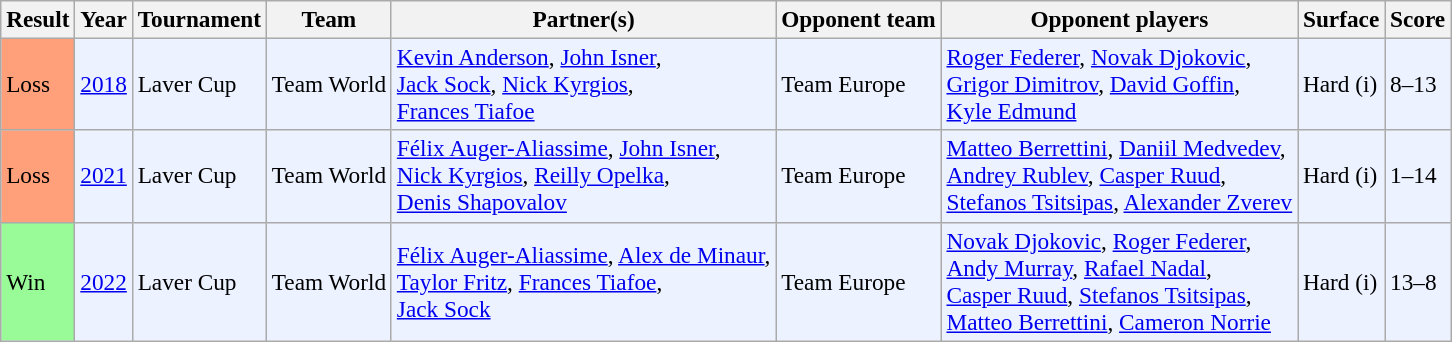<table class="sortable wikitable" style=font-size:97%>
<tr>
<th>Result</th>
<th>Year</th>
<th>Tournament</th>
<th class="unsortable">Team</th>
<th class="unsortable">Partner(s)</th>
<th class="unsortable">Opponent team</th>
<th class="unsortable">Opponent players</th>
<th>Surface</th>
<th class="unsortable">Score</th>
</tr>
<tr bgcolor=#ECF2FF>
<td bgcolor=FFA07A>Loss</td>
<td><a href='#'>2018</a></td>
<td>Laver Cup</td>
<td> Team World</td>
<td><a href='#'>Kevin Anderson</a>, <a href='#'>John Isner</a>,<br><a href='#'>Jack Sock</a>, <a href='#'>Nick Kyrgios</a>,<br><a href='#'>Frances Tiafoe</a></td>
<td> Team Europe</td>
<td><a href='#'>Roger Federer</a>, <a href='#'>Novak Djokovic</a>,<br> <a href='#'>Grigor Dimitrov</a>, <a href='#'>David Goffin</a>,<br> <a href='#'>Kyle Edmund</a></td>
<td>Hard (i)</td>
<td>8–13</td>
</tr>
<tr bgcolor=#ECF2FF>
<td bgcolor=FFA07A>Loss</td>
<td><a href='#'>2021</a></td>
<td>Laver Cup</td>
<td> Team World</td>
<td><a href='#'>Félix Auger-Aliassime</a>, <a href='#'>John Isner</a>,<br><a href='#'>Nick Kyrgios</a>, <a href='#'>Reilly Opelka</a>,<br><a href='#'>Denis Shapovalov</a></td>
<td> Team Europe</td>
<td><a href='#'>Matteo Berrettini</a>, <a href='#'>Daniil Medvedev</a>,<br><a href='#'>Andrey Rublev</a>, <a href='#'>Casper Ruud</a>,<br><a href='#'>Stefanos Tsitsipas</a>, <a href='#'>Alexander Zverev</a></td>
<td>Hard (i)</td>
<td>1–14</td>
</tr>
<tr bgcolor=#ECF2FF>
<td bgcolor=98FB98>Win</td>
<td><a href='#'>2022</a></td>
<td>Laver Cup</td>
<td> Team World</td>
<td><a href='#'>Félix Auger-Aliassime</a>, <a href='#'>Alex de Minaur</a>,<br><a href='#'>Taylor Fritz</a>, <a href='#'>Frances Tiafoe</a>,<br><a href='#'>Jack Sock</a></td>
<td> Team Europe</td>
<td><a href='#'>Novak Djokovic</a>, <a href='#'>Roger Federer</a>,<br><a href='#'>Andy Murray</a>, <a href='#'>Rafael Nadal</a>,<br><a href='#'>Casper Ruud</a>, <a href='#'>Stefanos Tsitsipas</a>,<br><a href='#'>Matteo Berrettini</a>, <a href='#'>Cameron Norrie</a></td>
<td>Hard (i)</td>
<td>13–8</td>
</tr>
</table>
